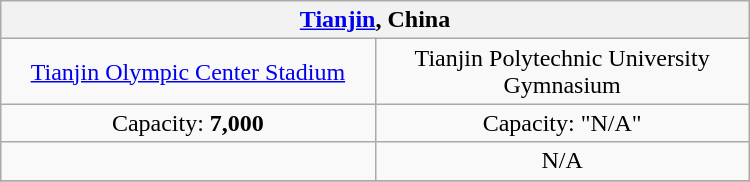<table class=wikitable style=text-align:center width=500>
<tr>
<th colspan="2"><a href='#'>Tianjin</a>, China</th>
</tr>
<tr>
<td width=50%><a href='#'>Tianjin Olympic Center Stadium</a></td>
<td width=50%>Tianjin Polytechnic University Gymnasium</td>
</tr>
<tr>
<td>Capacity: <strong>7,000</strong></td>
<td>Capacity: "N/A"</td>
</tr>
<tr>
<td></td>
<td>N/A</td>
</tr>
<tr>
</tr>
</table>
